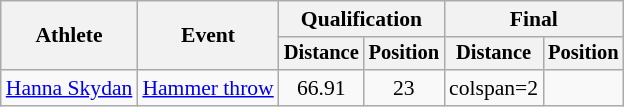<table class=wikitable style="font-size:90%">
<tr>
<th rowspan="2">Athlete</th>
<th rowspan="2">Event</th>
<th colspan="2">Qualification</th>
<th colspan="2">Final</th>
</tr>
<tr style="font-size:95%">
<th>Distance</th>
<th>Position</th>
<th>Distance</th>
<th>Position</th>
</tr>
<tr style=text-align:center>
<td style=text-align:left><a href='#'>Hanna Skydan</a></td>
<td style=text-align:left><a href='#'>Hammer throw</a></td>
<td>66.91</td>
<td>23</td>
<td>colspan=2 </td>
</tr>
</table>
